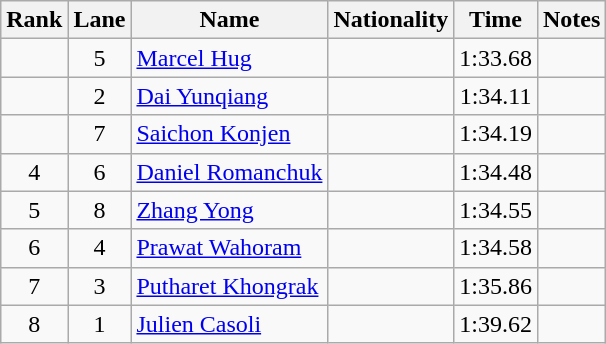<table class="wikitable sortable" style="text-align:center">
<tr>
<th>Rank</th>
<th>Lane</th>
<th>Name</th>
<th>Nationality</th>
<th>Time</th>
<th>Notes</th>
</tr>
<tr>
<td></td>
<td>5</td>
<td align="left"><a href='#'>Marcel Hug</a></td>
<td align="left"></td>
<td>1:33.68</td>
<td></td>
</tr>
<tr>
<td></td>
<td>2</td>
<td align="left"><a href='#'>Dai Yunqiang</a></td>
<td align="left"></td>
<td>1:34.11</td>
<td></td>
</tr>
<tr>
<td></td>
<td>7</td>
<td align="left"><a href='#'>Saichon Konjen</a></td>
<td align="left"></td>
<td>1:34.19</td>
<td></td>
</tr>
<tr>
<td>4</td>
<td>6</td>
<td align="left"><a href='#'>Daniel Romanchuk</a></td>
<td align="left"></td>
<td>1:34.48</td>
<td></td>
</tr>
<tr>
<td>5</td>
<td>8</td>
<td align="left"><a href='#'>Zhang Yong</a></td>
<td align="left"></td>
<td>1:34.55</td>
<td></td>
</tr>
<tr>
<td>6</td>
<td>4</td>
<td align="left"><a href='#'>Prawat Wahoram</a></td>
<td align="left"></td>
<td>1:34.58</td>
<td></td>
</tr>
<tr>
<td>7</td>
<td>3</td>
<td align="left"><a href='#'>Putharet Khongrak</a></td>
<td align="left"></td>
<td>1:35.86</td>
<td></td>
</tr>
<tr>
<td>8</td>
<td>1</td>
<td align="left"><a href='#'>Julien Casoli</a></td>
<td align="left"></td>
<td>1:39.62</td>
<td></td>
</tr>
</table>
